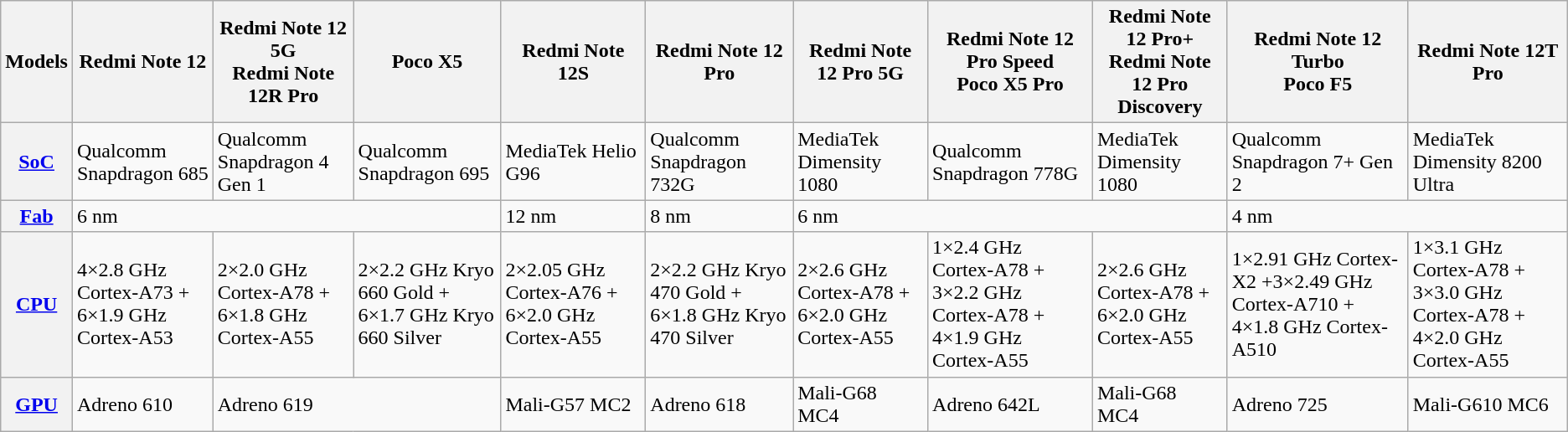<table class="wikitable mw-collapsible mw-collapsed">
<tr>
<th>Models</th>
<th>Redmi Note 12</th>
<th>Redmi Note 12 5G<br>Redmi Note 12R Pro</th>
<th>Poco X5</th>
<th>Redmi Note 12S</th>
<th>Redmi Note 12 Pro</th>
<th>Redmi Note 12 Pro 5G</th>
<th>Redmi Note 12 Pro Speed<br>Poco X5 Pro</th>
<th>Redmi Note 12 Pro+<br>Redmi Note 12 Pro Discovery</th>
<th>Redmi Note 12 Turbo<br>Poco F5</th>
<th>Redmi Note 12T Pro</th>
</tr>
<tr>
<th><a href='#'>SoC</a></th>
<td>Qualcomm Snapdragon 685</td>
<td>Qualcomm Snapdragon 4 Gen 1</td>
<td>Qualcomm Snapdragon 695</td>
<td>MediaTek Helio G96</td>
<td>Qualcomm Snapdragon 732G</td>
<td>MediaTek Dimensity 1080</td>
<td>Qualcomm Snapdragon 778G</td>
<td>MediaTek Dimensity 1080</td>
<td>Qualcomm Snapdragon 7+ Gen 2</td>
<td>MediaTek Dimensity 8200 Ultra</td>
</tr>
<tr>
<th><a href='#'>Fab</a></th>
<td colspan="3">6 nm</td>
<td>12 nm</td>
<td>8 nm</td>
<td colspan="3">6 nm</td>
<td colspan="2">4 nm</td>
</tr>
<tr>
<th><a href='#'>CPU</a></th>
<td>4×2.8 GHz Cortex-A73 + 6×1.9 GHz Cortex-A53</td>
<td>2×2.0 GHz Cortex-A78 + 6×1.8 GHz Cortex-A55</td>
<td>2×2.2 GHz Kryo 660 Gold + 6×1.7 GHz Kryo 660 Silver</td>
<td>2×2.05 GHz Cortex-A76 + 6×2.0 GHz Cortex-A55</td>
<td>2×2.2 GHz Kryo 470 Gold + 6×1.8 GHz Kryo 470 Silver</td>
<td>2×2.6 GHz Cortex-A78 + 6×2.0 GHz Cortex-A55</td>
<td>1×2.4 GHz Cortex-A78 + 3×2.2 GHz Cortex-A78 + 4×1.9 GHz Cortex-A55</td>
<td>2×2.6 GHz Cortex-A78 + 6×2.0 GHz Cortex-A55</td>
<td>1×2.91 GHz Cortex-X2 +3×2.49 GHz Cortex-A710 + 4×1.8 GHz Cortex-A510</td>
<td>1×3.1 GHz Cortex-A78 + 3×3.0 GHz Cortex-A78 + 4×2.0 GHz Cortex-A55</td>
</tr>
<tr>
<th><a href='#'>GPU</a></th>
<td>Adreno 610</td>
<td colspan="2">Adreno 619</td>
<td>Mali-G57 MC2</td>
<td>Adreno 618</td>
<td>Mali-G68 MC4</td>
<td>Adreno 642L</td>
<td>Mali-G68 MC4</td>
<td>Adreno 725</td>
<td>Mali-G610 MC6</td>
</tr>
</table>
